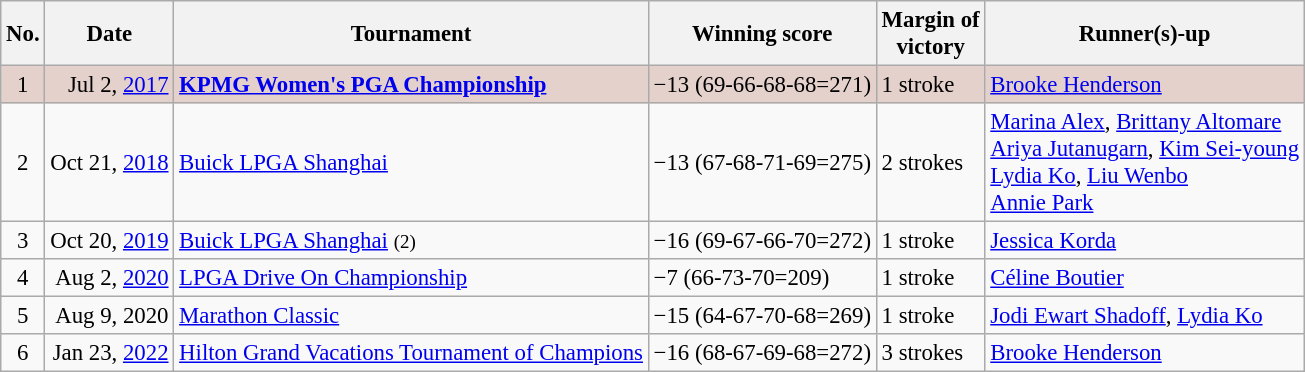<table class="wikitable" style="font-size:95%;">
<tr>
<th>No.</th>
<th>Date</th>
<th>Tournament</th>
<th>Winning score</th>
<th>Margin of<br>victory</th>
<th>Runner(s)-up</th>
</tr>
<tr style="background:#e5d1cb;">
<td align=center>1</td>
<td align=right>Jul 2, <a href='#'>2017</a></td>
<td><strong><a href='#'>KPMG Women's PGA Championship</a></strong></td>
<td>−13 (69-66-68-68=271)</td>
<td>1 stroke</td>
<td> <a href='#'>Brooke Henderson</a></td>
</tr>
<tr>
<td align=center>2</td>
<td align=right>Oct 21, <a href='#'>2018</a></td>
<td><a href='#'>Buick LPGA Shanghai</a></td>
<td>−13 (67-68-71-69=275)</td>
<td>2 strokes</td>
<td> <a href='#'>Marina Alex</a>,  <a href='#'>Brittany Altomare</a><br> <a href='#'>Ariya Jutanugarn</a>,  <a href='#'>Kim Sei-young</a><br> <a href='#'>Lydia Ko</a>,  <a href='#'>Liu Wenbo</a><br> <a href='#'>Annie Park</a></td>
</tr>
<tr>
<td align=center>3</td>
<td align=right>Oct 20, <a href='#'>2019</a></td>
<td><a href='#'>Buick LPGA Shanghai</a> <small>(2)</small></td>
<td>−16 (69-67-66-70=272)</td>
<td>1 stroke</td>
<td> <a href='#'>Jessica Korda</a></td>
</tr>
<tr>
<td align=center>4</td>
<td align=right>Aug 2, <a href='#'>2020</a></td>
<td><a href='#'>LPGA Drive On Championship</a></td>
<td>−7 (66-73-70=209)</td>
<td>1 stroke</td>
<td> <a href='#'>Céline Boutier</a></td>
</tr>
<tr>
<td align=center>5</td>
<td align=right>Aug 9, 2020</td>
<td><a href='#'>Marathon Classic</a></td>
<td>−15 (64-67-70-68=269)</td>
<td>1 stroke</td>
<td> <a href='#'>Jodi Ewart Shadoff</a>,  <a href='#'>Lydia Ko</a></td>
</tr>
<tr>
<td align=center>6</td>
<td align=right>Jan 23, <a href='#'>2022</a></td>
<td><a href='#'>Hilton Grand Vacations Tournament of Champions</a></td>
<td>−16 (68-67-69-68=272)</td>
<td>3 strokes</td>
<td> <a href='#'>Brooke Henderson</a></td>
</tr>
</table>
